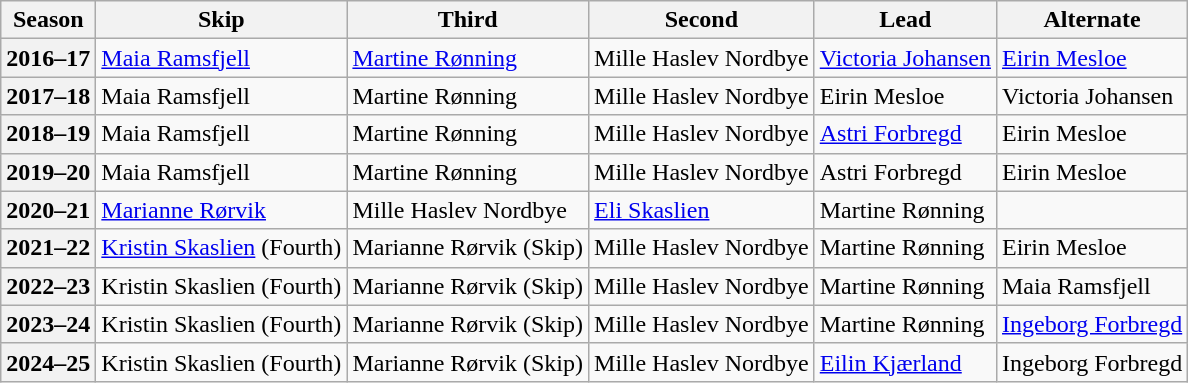<table class="wikitable">
<tr>
<th scope="col">Season</th>
<th scope="col">Skip</th>
<th scope="col">Third</th>
<th scope="col">Second</th>
<th scope="col">Lead</th>
<th scope="col">Alternate</th>
</tr>
<tr>
<th scope="row">2016–17</th>
<td><a href='#'>Maia Ramsfjell</a></td>
<td><a href='#'>Martine Rønning</a></td>
<td>Mille Haslev Nordbye</td>
<td><a href='#'>Victoria Johansen</a></td>
<td><a href='#'>Eirin Mesloe</a></td>
</tr>
<tr>
<th scope="row">2017–18</th>
<td>Maia Ramsfjell</td>
<td>Martine Rønning</td>
<td>Mille Haslev Nordbye</td>
<td>Eirin Mesloe</td>
<td>Victoria Johansen</td>
</tr>
<tr>
<th scope="row">2018–19</th>
<td>Maia Ramsfjell</td>
<td>Martine Rønning</td>
<td>Mille Haslev Nordbye</td>
<td><a href='#'>Astri Forbregd</a></td>
<td>Eirin Mesloe</td>
</tr>
<tr>
<th scope="row">2019–20</th>
<td>Maia Ramsfjell</td>
<td>Martine Rønning</td>
<td>Mille Haslev Nordbye</td>
<td>Astri Forbregd</td>
<td>Eirin Mesloe</td>
</tr>
<tr>
<th scope="row">2020–21</th>
<td><a href='#'>Marianne Rørvik</a></td>
<td>Mille Haslev Nordbye</td>
<td><a href='#'>Eli Skaslien</a></td>
<td>Martine Rønning</td>
<td></td>
</tr>
<tr>
<th scope="row">2021–22</th>
<td><a href='#'>Kristin Skaslien</a> (Fourth)</td>
<td>Marianne Rørvik (Skip)</td>
<td>Mille Haslev Nordbye</td>
<td>Martine Rønning</td>
<td>Eirin Mesloe</td>
</tr>
<tr>
<th scope="row">2022–23</th>
<td>Kristin Skaslien (Fourth)</td>
<td>Marianne Rørvik (Skip)</td>
<td>Mille Haslev Nordbye</td>
<td>Martine Rønning</td>
<td>Maia Ramsfjell</td>
</tr>
<tr>
<th scope="row">2023–24</th>
<td>Kristin Skaslien (Fourth)</td>
<td>Marianne Rørvik (Skip)</td>
<td>Mille Haslev Nordbye</td>
<td>Martine Rønning</td>
<td><a href='#'>Ingeborg Forbregd</a></td>
</tr>
<tr>
<th scope="row">2024–25</th>
<td>Kristin Skaslien (Fourth)</td>
<td>Marianne Rørvik (Skip)</td>
<td>Mille Haslev Nordbye</td>
<td><a href='#'>Eilin Kjærland</a></td>
<td>Ingeborg Forbregd</td>
</tr>
</table>
